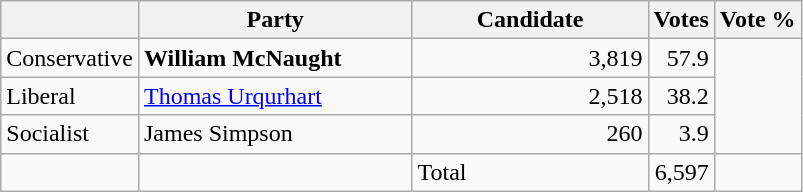<table class="wikitable">
<tr>
<th></th>
<th scope="col" width="175">Party</th>
<th scope="col" width="150">Candidate</th>
<th>Votes</th>
<th>Vote %</th>
</tr>
<tr>
<td>Conservative</td>
<td><strong>William McNaught</strong></td>
<td align=right>3,819</td>
<td align=right>57.9</td>
</tr>
<tr>
<td>Liberal</td>
<td><a href='#'>Thomas Urqurhart</a></td>
<td align=right>2,518</td>
<td align=right>38.2</td>
</tr>
<tr>
<td>Socialist</td>
<td>James Simpson</td>
<td align=right>260</td>
<td align=right>3.9</td>
</tr>
<tr>
<td></td>
<td></td>
<td>Total</td>
<td align=right>6,597</td>
<td></td>
</tr>
</table>
